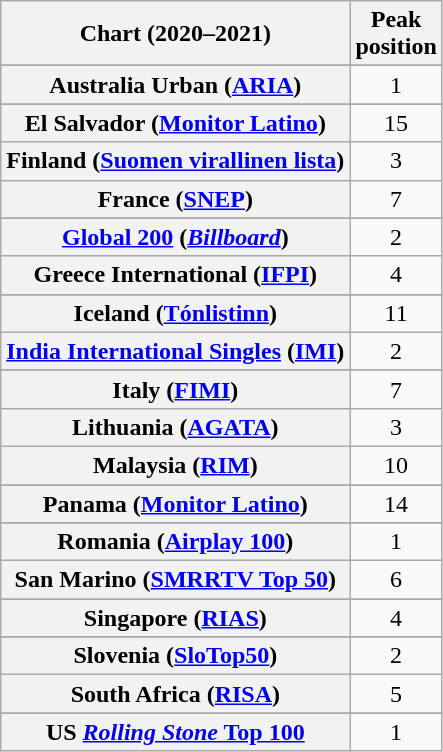<table class="wikitable sortable plainrowheaders" style="text-align:center">
<tr>
<th scope="col">Chart (2020–2021)</th>
<th scope="col">Peak<br>position</th>
</tr>
<tr>
</tr>
<tr>
</tr>
<tr>
<th scope="row">Australia Urban (<a href='#'>ARIA</a>)</th>
<td>1</td>
</tr>
<tr>
</tr>
<tr>
</tr>
<tr>
</tr>
<tr>
</tr>
<tr>
</tr>
<tr>
</tr>
<tr>
</tr>
<tr>
</tr>
<tr>
</tr>
<tr>
</tr>
<tr>
<th scope="row">El Salvador (<a href='#'>Monitor Latino</a>)</th>
<td>15</td>
</tr>
<tr>
<th scope="row">Finland (<a href='#'>Suomen virallinen lista</a>)</th>
<td>3</td>
</tr>
<tr>
<th scope="row">France (<a href='#'>SNEP</a>)</th>
<td>7</td>
</tr>
<tr>
</tr>
<tr>
<th scope="row"><a href='#'>Global 200</a> (<em><a href='#'>Billboard</a></em>)</th>
<td>2</td>
</tr>
<tr>
<th scope="row">Greece International (<a href='#'>IFPI</a>)</th>
<td>4</td>
</tr>
<tr>
</tr>
<tr>
</tr>
<tr>
</tr>
<tr>
<th scope="row">Iceland (<a href='#'>Tónlistinn</a>)</th>
<td>11</td>
</tr>
<tr>
<th scope="row"><a href='#'>India International Singles</a> (<a href='#'>IMI</a>)</th>
<td>2</td>
</tr>
<tr>
</tr>
<tr>
<th scope="row">Italy (<a href='#'>FIMI</a>)</th>
<td>7</td>
</tr>
<tr>
<th scope="row">Lithuania (<a href='#'>AGATA</a>)</th>
<td>3</td>
</tr>
<tr>
<th scope="row">Malaysia (<a href='#'>RIM</a>)</th>
<td>10</td>
</tr>
<tr>
</tr>
<tr>
</tr>
<tr>
</tr>
<tr>
</tr>
<tr>
<th scope="row">Panama (<a href='#'>Monitor Latino</a>)</th>
<td>14</td>
</tr>
<tr>
</tr>
<tr>
</tr>
<tr>
<th scope="row">Romania (<a href='#'>Airplay 100</a>)</th>
<td>1</td>
</tr>
<tr>
<th scope="row">San Marino (<a href='#'>SMRRTV Top 50</a>)</th>
<td>6</td>
</tr>
<tr>
</tr>
<tr>
<th scope="row">Singapore (<a href='#'>RIAS</a>)</th>
<td>4</td>
</tr>
<tr>
</tr>
<tr>
</tr>
<tr>
<th scope="row">Slovenia (<a href='#'>SloTop50</a>)</th>
<td>2</td>
</tr>
<tr>
<th scope="row">South Africa (<a href='#'>RISA</a>)</th>
<td>5</td>
</tr>
<tr>
</tr>
<tr>
</tr>
<tr>
</tr>
<tr>
</tr>
<tr>
</tr>
<tr>
</tr>
<tr>
</tr>
<tr>
</tr>
<tr>
</tr>
<tr>
</tr>
<tr>
</tr>
<tr>
</tr>
<tr>
</tr>
<tr>
<th scope="row">US <a href='#'><em>Rolling Stone</em> Top 100</a></th>
<td>1</td>
</tr>
</table>
